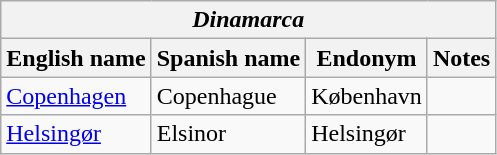<table class="wikitable sortable">
<tr>
<th colspan="4"> <em>Dinamarca</em></th>
</tr>
<tr>
<th>English name</th>
<th>Spanish name</th>
<th>Endonym</th>
<th>Notes</th>
</tr>
<tr>
<td><a href='#'>Copenhagen</a></td>
<td>Copenhague</td>
<td>København</td>
<td></td>
</tr>
<tr>
<td><a href='#'>Helsingør</a></td>
<td>Elsinor</td>
<td>Helsingør</td>
<td></td>
</tr>
</table>
